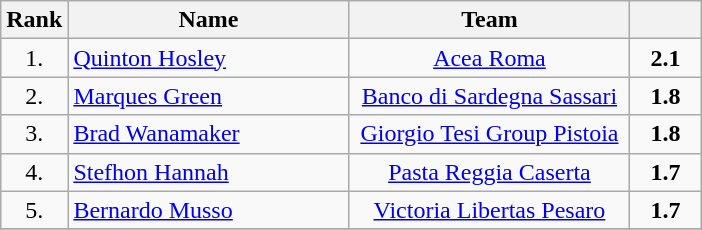<table class="wikitable" style="text-align: center;">
<tr>
<th>Rank</th>
<th width=180>Name</th>
<th width=180>Team</th>
<th width=40></th>
</tr>
<tr>
<td>1.</td>
<td align="left"> <a href='#'>Quinton Hosley</a></td>
<td><a href='#'>Acea Roma</a></td>
<td><strong>2.1</strong></td>
</tr>
<tr>
<td>2.</td>
<td align="left"> <a href='#'>Marques Green</a></td>
<td><a href='#'>Banco di Sardegna Sassari</a></td>
<td><strong>1.8</strong></td>
</tr>
<tr>
<td>3.</td>
<td align="left"> <a href='#'>Brad Wanamaker</a></td>
<td><a href='#'>Giorgio Tesi Group Pistoia</a></td>
<td><strong>1.8</strong></td>
</tr>
<tr>
<td>4.</td>
<td align="left"> <a href='#'>Stefhon Hannah</a></td>
<td><a href='#'>Pasta Reggia Caserta</a></td>
<td><strong>1.7</strong></td>
</tr>
<tr>
<td>5.</td>
<td align="left"> <a href='#'>Bernardo Musso</a></td>
<td><a href='#'>Victoria Libertas Pesaro</a></td>
<td><strong>1.7</strong></td>
</tr>
<tr>
</tr>
</table>
